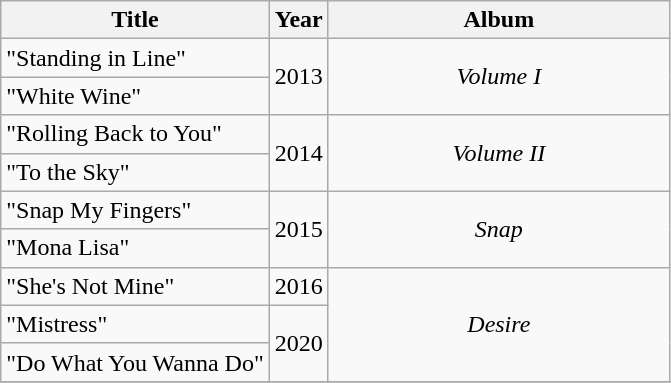<table class="wikitable" style="text-align:center;">
<tr>
<th scope="col">Title</th>
<th scope="col">Year</th>
<th scope="col" width="220">Album</th>
</tr>
<tr>
<td align="left">"Standing in Line"</td>
<td rowspan="2">2013</td>
<td rowspan="2"><em>Volume I</em></td>
</tr>
<tr>
<td align="left">"White Wine"</td>
</tr>
<tr>
<td align="left">"Rolling Back to You"</td>
<td rowspan="2">2014</td>
<td rowspan="2"><em>Volume II</em></td>
</tr>
<tr>
<td align="left">"To the Sky"</td>
</tr>
<tr>
<td align="left">"Snap My Fingers"</td>
<td rowspan="2">2015</td>
<td rowspan="2"><em>Snap</em></td>
</tr>
<tr>
<td align="left">"Mona Lisa"</td>
</tr>
<tr>
<td align="left">"She's Not Mine"</td>
<td>2016</td>
<td rowspan="3"><em>Desire</em></td>
</tr>
<tr>
<td align="left">"Mistress"</td>
<td rowspan="2">2020</td>
</tr>
<tr>
<td align="left">"Do What You Wanna Do"</td>
</tr>
<tr>
</tr>
</table>
